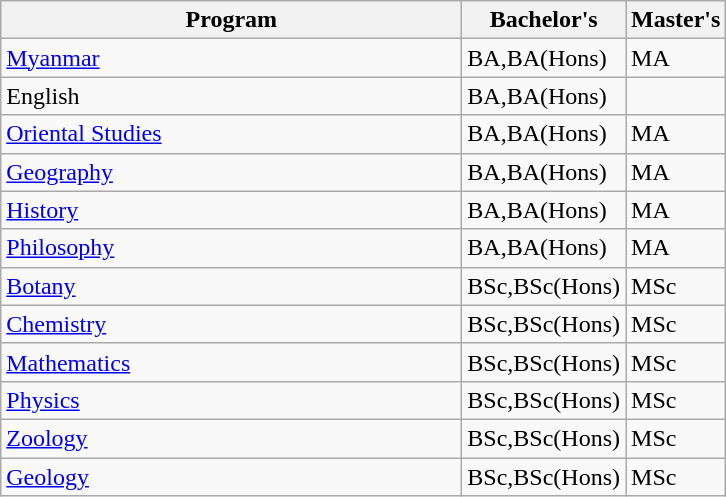<table class="wikitable">
<tr>
<th width="300">Program</th>
<th width="50">Bachelor's</th>
<th width="50">Master's</th>
</tr>
<tr>
<td><a href='#'>Myanmar</a></td>
<td>BA,BA(Hons)</td>
<td>MA</td>
</tr>
<tr>
<td>English</td>
<td>BA,BA(Hons)</td>
</tr>
<tr>
<td><a href='#'>Oriental Studies</a></td>
<td>BA,BA(Hons)</td>
<td>MA</td>
</tr>
<tr>
<td><a href='#'>Geography</a></td>
<td>BA,BA(Hons)</td>
<td>MA</td>
</tr>
<tr>
<td><a href='#'>History</a></td>
<td>BA,BA(Hons)</td>
<td>MA</td>
</tr>
<tr>
<td><a href='#'>Philosophy</a></td>
<td>BA,BA(Hons)</td>
<td>MA</td>
</tr>
<tr>
<td><a href='#'>Botany</a></td>
<td>BSc,BSc(Hons)</td>
<td>MSc</td>
</tr>
<tr>
<td><a href='#'>Chemistry</a></td>
<td>BSc,BSc(Hons)</td>
<td>MSc</td>
</tr>
<tr>
<td><a href='#'>Mathematics</a></td>
<td>BSc,BSc(Hons)</td>
<td>MSc</td>
</tr>
<tr>
<td><a href='#'>Physics</a></td>
<td>BSc,BSc(Hons)</td>
<td>MSc</td>
</tr>
<tr>
<td><a href='#'>Zoology</a></td>
<td>BSc,BSc(Hons)</td>
<td>MSc</td>
</tr>
<tr>
<td><a href='#'>Geology</a></td>
<td>BSc,BSc(Hons)</td>
<td>MSc</td>
</tr>
</table>
